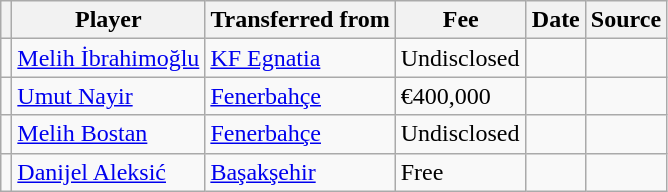<table class="wikitable plainrowheaders sortable">
<tr>
<th></th>
<th scope="col">Player</th>
<th>Transferred from</th>
<th style="width: 80px;">Fee</th>
<th scope="col">Date</th>
<th scope="col">Source</th>
</tr>
<tr>
<td align="center"></td>
<td> <a href='#'>Melih İbrahimoğlu</a></td>
<td> <a href='#'>KF Egnatia</a></td>
<td>Undisclosed</td>
<td></td>
<td></td>
</tr>
<tr>
<td align="center"></td>
<td> <a href='#'>Umut Nayir</a></td>
<td> <a href='#'>Fenerbahçe</a></td>
<td>€400,000</td>
<td></td>
<td></td>
</tr>
<tr>
<td align="center"></td>
<td> <a href='#'>Melih Bostan</a></td>
<td> <a href='#'>Fenerbahçe</a></td>
<td>Undisclosed</td>
<td></td>
<td></td>
</tr>
<tr>
<td align="center"></td>
<td> <a href='#'>Danijel Aleksić</a></td>
<td> <a href='#'>Başakşehir</a></td>
<td>Free</td>
<td></td>
<td></td>
</tr>
</table>
